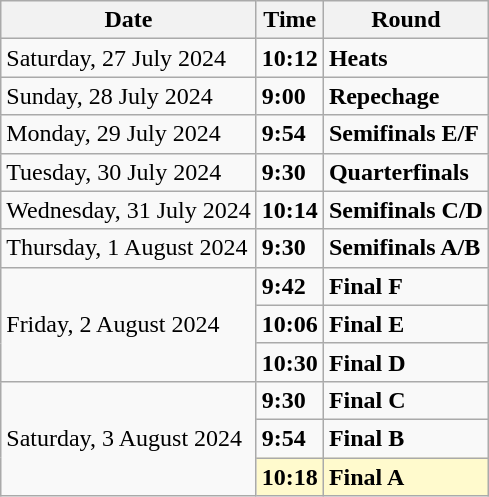<table class="wikitable">
<tr>
<th>Date</th>
<th>Time</th>
<th>Round</th>
</tr>
<tr>
<td>Saturday, 27 July 2024</td>
<td><strong>10:12</strong></td>
<td><strong>Heats</strong></td>
</tr>
<tr>
<td>Sunday, 28 July 2024</td>
<td><strong>9:00</strong></td>
<td><strong>Repechage</strong></td>
</tr>
<tr>
<td>Monday, 29 July 2024</td>
<td><strong>9:54</strong></td>
<td><strong>Semifinals E/F</strong></td>
</tr>
<tr>
<td>Tuesday, 30 July 2024</td>
<td><strong>9:30</strong></td>
<td><strong>Quarterfinals</strong></td>
</tr>
<tr>
<td>Wednesday, 31 July 2024</td>
<td><strong>10:14</strong></td>
<td><strong>Semifinals C/D</strong></td>
</tr>
<tr>
<td>Thursday, 1 August 2024</td>
<td><strong>9:30</strong></td>
<td><strong>Semifinals A/B</strong></td>
</tr>
<tr>
<td rowspan=3>Friday, 2 August 2024</td>
<td><strong>9:42</strong></td>
<td><strong>Final F</strong></td>
</tr>
<tr>
<td><strong>10:06</strong></td>
<td><strong>Final E</strong></td>
</tr>
<tr>
<td><strong>10:30</strong></td>
<td><strong>Final D</strong></td>
</tr>
<tr>
<td rowspan=3>Saturday, 3 August 2024</td>
<td><strong>9:30</strong></td>
<td><strong>Final C</strong></td>
</tr>
<tr>
<td><strong>9:54</strong></td>
<td><strong>Final B</strong></td>
</tr>
<tr style=background:lemonchiffon>
<td><strong>10:18</strong></td>
<td><strong>Final A</strong></td>
</tr>
</table>
